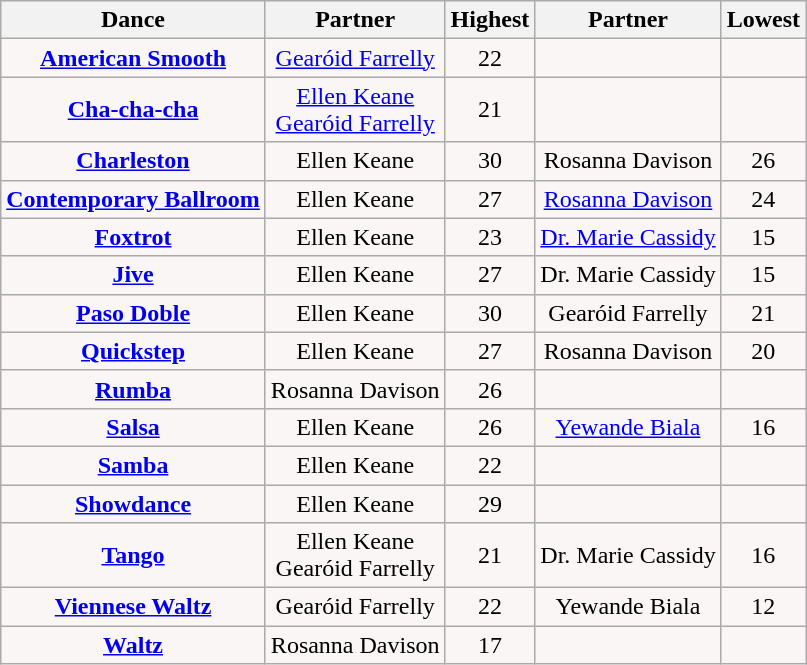<table class="wikitable sortable collapsed">
<tr style="text-align:Center; background:cc;">
<th>Dance</th>
<th>Partner</th>
<th>Highest</th>
<th>Partner</th>
<th>Lowest</th>
</tr>
<tr style="text-align: center; background:#faf6f6">
<td><strong><a href='#'>American Smooth</a></strong></td>
<td><a href='#'>Gearóid Farrelly</a></td>
<td>22</td>
<td></td>
<td></td>
</tr>
<tr style="text-align: center; background:#faf6f6">
<td><strong><a href='#'>Cha-cha-cha</a></strong></td>
<td><a href='#'>Ellen Keane</a><br><a href='#'>Gearóid Farrelly</a></td>
<td>21</td>
<td></td>
<td></td>
</tr>
<tr style="text-align: center; background:#faf6f6">
<td><strong><a href='#'>Charleston</a></strong></td>
<td>Ellen Keane</td>
<td>30</td>
<td>Rosanna Davison</td>
<td>26</td>
</tr>
<tr style="text-align: center; background:#faf6f6">
<td><strong><a href='#'>Contemporary Ballroom</a></strong></td>
<td>Ellen Keane</td>
<td>27</td>
<td><a href='#'>Rosanna Davison</a></td>
<td>24</td>
</tr>
<tr style="text-align: center; background:#faf6f6">
<td><strong><a href='#'>Foxtrot</a></strong></td>
<td>Ellen Keane</td>
<td>23</td>
<td><a href='#'>Dr. Marie Cassidy</a></td>
<td>15</td>
</tr>
<tr style="text-align: center; background:#faf6f6">
<td><strong><a href='#'>Jive</a></strong></td>
<td>Ellen Keane</td>
<td>27</td>
<td Marie Cassidy>Dr. Marie Cassidy</td>
<td>15</td>
</tr>
<tr style="text-align: center; background:#faf6f6">
<td><strong><a href='#'>Paso Doble</a></strong></td>
<td>Ellen Keane</td>
<td>30</td>
<td>Gearóid Farrelly</td>
<td>21</td>
</tr>
<tr style="text-align: center; background:#faf6f6">
<td><strong><a href='#'>Quickstep</a></strong></td>
<td>Ellen Keane</td>
<td>27</td>
<td>Rosanna Davison</td>
<td>20</td>
</tr>
<tr style="text-align: center; background:#faf6f6">
<td><strong><a href='#'>Rumba</a></strong></td>
<td>Rosanna Davison</td>
<td>26</td>
<td></td>
<td></td>
</tr>
<tr style="text-align: center; background:#faf6f6">
<td><strong><a href='#'>Salsa</a></strong></td>
<td>Ellen Keane</td>
<td>26</td>
<td><a href='#'>Yewande Biala</a></td>
<td>16</td>
</tr>
<tr style="text-align: center; background:#faf6f6">
<td><strong><a href='#'>Samba</a></strong></td>
<td>Ellen Keane</td>
<td>22</td>
<td></td>
<td></td>
</tr>
<tr style="text-align: center; background:#faf6f6">
<td><strong><a href='#'>Showdance</a></strong></td>
<td>Ellen Keane</td>
<td>29</td>
<td></td>
<td></td>
</tr>
<tr style="text-align: center; background:#faf6f6">
<td><strong><a href='#'>Tango</a></strong></td>
<td>Ellen Keane<br>Gearóid Farrelly</td>
<td>21</td>
<td>Dr. Marie Cassidy</td>
<td>16</td>
</tr>
<tr style="text-align: center; background:#faf6f6">
<td><strong><a href='#'>Viennese Waltz</a></strong></td>
<td>Gearóid Farrelly</td>
<td>22</td>
<td>Yewande Biala</td>
<td>12</td>
</tr>
<tr style="text-align: center; background:#faf6f6">
<td><strong><a href='#'>Waltz</a></strong></td>
<td>Rosanna Davison</td>
<td>17</td>
<td></td>
<td></td>
</tr>
</table>
